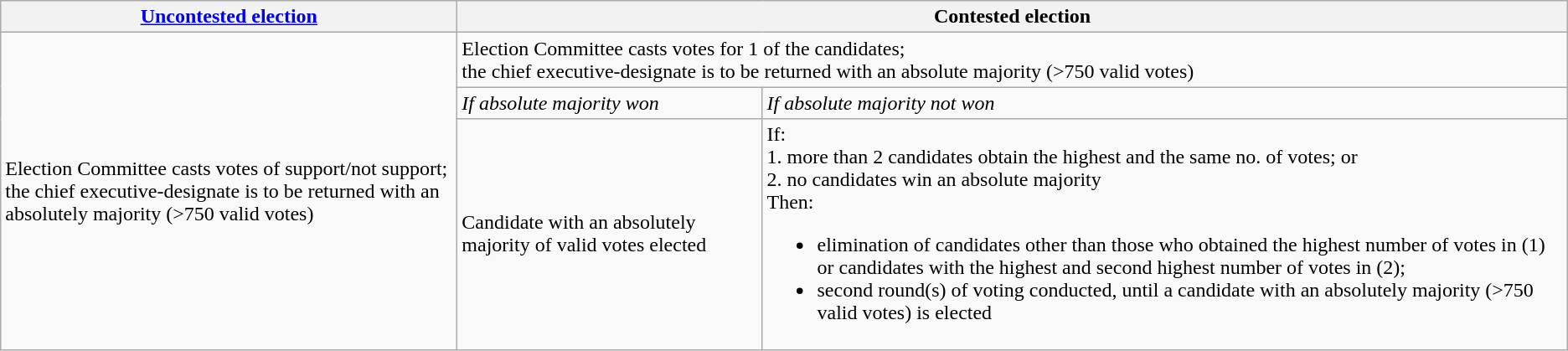<table class="wikitable">
<tr>
<th><a href='#'>Uncontested election</a></th>
<th colspan="2">Contested election</th>
</tr>
<tr>
<td rowspan="3">Election Committee casts votes of support/not support;<br>the chief executive-designate is to be returned with an absolutely majority (>750 valid votes)</td>
<td colspan="2">Election Committee casts votes for 1 of the candidates;<br> the chief executive-designate is to be returned with an absolute majority (>750 valid votes)</td>
</tr>
<tr>
<td><em>If absolute majority won</em></td>
<td><em>If absolute majority not won</em></td>
</tr>
<tr>
<td>Candidate with an absolutely majority of valid votes elected</td>
<td>If:<br>1. more than 2 candidates obtain the highest and the same no. of votes; or <br>2. no candidates win an absolute majority<br>Then:<ul><li>elimination of candidates other than those who obtained the highest number of votes in (1) or candidates with the highest and second highest number of votes in (2);</li><li>second round(s) of voting conducted, until a candidate with an absolutely majority (>750 valid votes) is elected</li></ul></td>
</tr>
</table>
